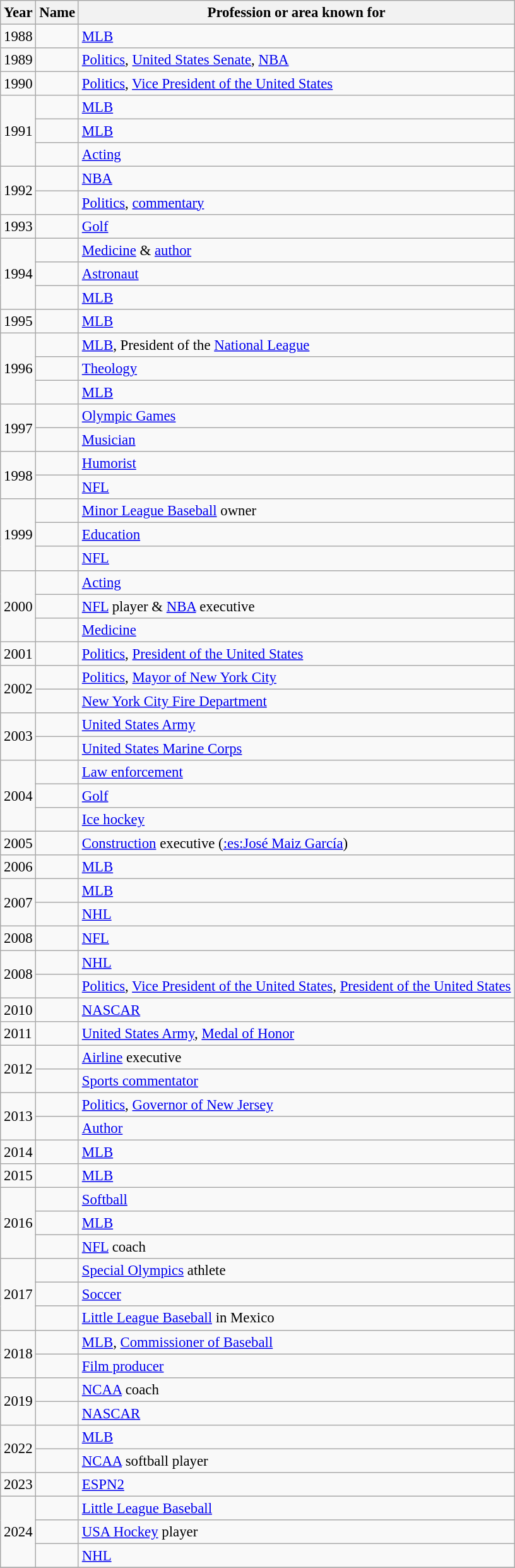<table class = "wikitable sortable" style="text-align:left; font-size: 95%;">
<tr>
<th>Year</th>
<th>Name</th>
<th>Profession or area known for</th>
</tr>
<tr>
<td>1988</td>
<td></td>
<td><a href='#'>MLB</a></td>
</tr>
<tr>
<td>1989</td>
<td></td>
<td><a href='#'>Politics</a>, <a href='#'>United States Senate</a>, <a href='#'>NBA</a></td>
</tr>
<tr>
<td>1990</td>
<td></td>
<td><a href='#'>Politics</a>, <a href='#'>Vice President of the United States</a></td>
</tr>
<tr>
<td rowspan=3>1991</td>
<td></td>
<td><a href='#'>MLB</a></td>
</tr>
<tr>
<td></td>
<td><a href='#'>MLB</a></td>
</tr>
<tr>
<td></td>
<td><a href='#'>Acting</a></td>
</tr>
<tr>
<td rowspan=2>1992</td>
<td></td>
<td><a href='#'>NBA</a></td>
</tr>
<tr>
<td></td>
<td><a href='#'>Politics</a>, <a href='#'>commentary</a></td>
</tr>
<tr>
<td>1993</td>
<td></td>
<td><a href='#'>Golf</a></td>
</tr>
<tr>
<td rowspan=3>1994</td>
<td></td>
<td><a href='#'>Medicine</a> & <a href='#'>author</a></td>
</tr>
<tr>
<td></td>
<td><a href='#'>Astronaut</a></td>
</tr>
<tr>
<td></td>
<td><a href='#'>MLB</a></td>
</tr>
<tr>
<td>1995</td>
<td></td>
<td><a href='#'>MLB</a></td>
</tr>
<tr>
<td rowspan=3>1996</td>
<td></td>
<td><a href='#'>MLB</a>, President of the <a href='#'>National League</a></td>
</tr>
<tr>
<td></td>
<td><a href='#'>Theology</a></td>
</tr>
<tr>
<td></td>
<td><a href='#'>MLB</a></td>
</tr>
<tr>
<td rowspan=2>1997</td>
<td></td>
<td><a href='#'>Olympic Games</a></td>
</tr>
<tr>
<td></td>
<td><a href='#'>Musician</a></td>
</tr>
<tr>
<td rowspan=2>1998</td>
<td></td>
<td><a href='#'>Humorist</a></td>
</tr>
<tr>
<td></td>
<td><a href='#'>NFL</a></td>
</tr>
<tr>
<td rowspan=3>1999</td>
<td></td>
<td><a href='#'>Minor League Baseball</a> owner</td>
</tr>
<tr>
<td></td>
<td><a href='#'>Education</a></td>
</tr>
<tr>
<td></td>
<td><a href='#'>NFL</a></td>
</tr>
<tr>
<td rowspan=3>2000</td>
<td></td>
<td><a href='#'>Acting</a></td>
</tr>
<tr>
<td></td>
<td><a href='#'>NFL</a> player & <a href='#'>NBA</a> executive</td>
</tr>
<tr>
<td></td>
<td><a href='#'>Medicine</a></td>
</tr>
<tr>
<td>2001</td>
<td></td>
<td><a href='#'>Politics</a>, <a href='#'>President of the United States</a></td>
</tr>
<tr>
<td rowspan=2>2002</td>
<td></td>
<td><a href='#'>Politics</a>, <a href='#'>Mayor of New York City</a></td>
</tr>
<tr>
<td></td>
<td><a href='#'>New York City Fire Department</a></td>
</tr>
<tr>
<td rowspan=2>2003</td>
<td></td>
<td><a href='#'>United States Army</a></td>
</tr>
<tr>
<td></td>
<td><a href='#'>United States Marine Corps</a></td>
</tr>
<tr>
<td rowspan=3>2004</td>
<td></td>
<td><a href='#'>Law enforcement</a></td>
</tr>
<tr>
<td></td>
<td><a href='#'>Golf</a></td>
</tr>
<tr>
<td></td>
<td><a href='#'>Ice hockey</a></td>
</tr>
<tr>
<td>2005</td>
<td></td>
<td><a href='#'>Construction</a> executive (<a href='#'>:es:José Maiz García</a>)</td>
</tr>
<tr>
<td>2006</td>
<td></td>
<td><a href='#'>MLB</a></td>
</tr>
<tr>
<td rowspan=2>2007</td>
<td></td>
<td><a href='#'>MLB</a></td>
</tr>
<tr>
<td></td>
<td><a href='#'>NHL</a></td>
</tr>
<tr>
<td>2008</td>
<td></td>
<td><a href='#'>NFL</a></td>
</tr>
<tr>
<td rowspan=2>2008</td>
<td></td>
<td><a href='#'>NHL</a></td>
</tr>
<tr>
<td></td>
<td><a href='#'>Politics</a>, <a href='#'>Vice President of the United States</a>, <a href='#'>President of the United States</a></td>
</tr>
<tr>
<td>2010</td>
<td></td>
<td><a href='#'>NASCAR</a></td>
</tr>
<tr>
<td>2011</td>
<td></td>
<td><a href='#'>United States Army</a>, <a href='#'>Medal of Honor</a></td>
</tr>
<tr>
<td rowspan=2>2012</td>
<td></td>
<td><a href='#'>Airline</a> executive</td>
</tr>
<tr>
<td></td>
<td><a href='#'>Sports commentator</a></td>
</tr>
<tr>
<td rowspan=2>2013</td>
<td></td>
<td><a href='#'>Politics</a>, <a href='#'>Governor of New Jersey</a></td>
</tr>
<tr>
<td></td>
<td><a href='#'>Author</a></td>
</tr>
<tr>
<td>2014</td>
<td></td>
<td><a href='#'>MLB</a></td>
</tr>
<tr>
<td>2015</td>
<td></td>
<td><a href='#'>MLB</a></td>
</tr>
<tr>
<td rowspan=3>2016</td>
<td></td>
<td><a href='#'>Softball</a></td>
</tr>
<tr>
<td></td>
<td><a href='#'>MLB</a></td>
</tr>
<tr>
<td></td>
<td><a href='#'>NFL</a> coach</td>
</tr>
<tr>
<td rowspan=3>2017</td>
<td></td>
<td><a href='#'>Special Olympics</a> athlete</td>
</tr>
<tr>
<td></td>
<td><a href='#'>Soccer</a></td>
</tr>
<tr>
<td></td>
<td><a href='#'>Little League Baseball</a> in Mexico</td>
</tr>
<tr>
<td rowspan=2>2018</td>
<td></td>
<td><a href='#'>MLB</a>, <a href='#'>Commissioner of Baseball</a></td>
</tr>
<tr>
<td></td>
<td><a href='#'>Film producer</a></td>
</tr>
<tr>
<td rowspan=2>2019</td>
<td></td>
<td><a href='#'>NCAA</a> coach</td>
</tr>
<tr>
<td></td>
<td><a href='#'>NASCAR</a></td>
</tr>
<tr>
<td rowspan=2>2022</td>
<td></td>
<td><a href='#'>MLB</a></td>
</tr>
<tr>
<td></td>
<td><a href='#'>NCAA</a> softball player</td>
</tr>
<tr>
<td>2023</td>
<td></td>
<td><a href='#'>ESPN2</a></td>
</tr>
<tr>
<td rowspan=3>2024</td>
<td></td>
<td><a href='#'>Little League Baseball</a></td>
</tr>
<tr>
<td></td>
<td><a href='#'>USA Hockey</a> player</td>
</tr>
<tr>
<td></td>
<td><a href='#'>NHL</a></td>
</tr>
<tr>
</tr>
</table>
